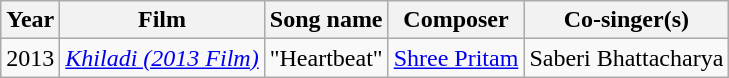<table class="wikitable sortable">
<tr>
<th>Year</th>
<th>Film</th>
<th>Song name</th>
<th>Composer</th>
<th>Co-singer(s)</th>
</tr>
<tr>
<td>2013</td>
<td><em><a href='#'>Khiladi (2013 Film)</a></em></td>
<td>"Heartbeat"</td>
<td><a href='#'>Shree Pritam</a></td>
<td>Saberi Bhattacharya</td>
</tr>
</table>
